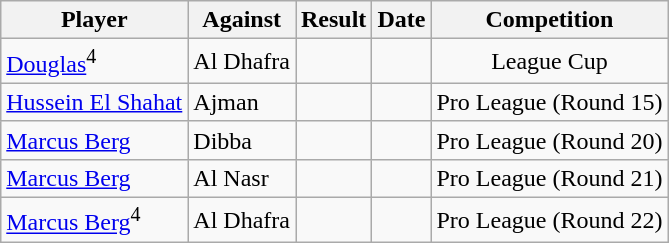<table class="wikitable">
<tr>
<th>Player</th>
<th>Against</th>
<th style="text-align:center">Result</th>
<th>Date</th>
<th>Competition</th>
</tr>
<tr>
<td> <a href='#'>Douglas</a><sup>4</sup></td>
<td>Al Dhafra</td>
<td></td>
<td></td>
<td align=center>League Cup</td>
</tr>
<tr>
<td> <a href='#'>Hussein El Shahat</a></td>
<td>Ajman</td>
<td></td>
<td align=center></td>
<td align=center>Pro League (Round 15)</td>
</tr>
<tr>
<td> <a href='#'>Marcus Berg</a></td>
<td>Dibba</td>
<td></td>
<td align=center></td>
<td align=center>Pro League (Round 20)</td>
</tr>
<tr>
<td> <a href='#'>Marcus Berg</a></td>
<td>Al Nasr</td>
<td></td>
<td align=center></td>
<td align=center>Pro League (Round 21)</td>
</tr>
<tr>
<td> <a href='#'>Marcus Berg</a><sup>4</sup></td>
<td>Al Dhafra</td>
<td></td>
<td align=center></td>
<td align=center>Pro League (Round 22)</td>
</tr>
</table>
